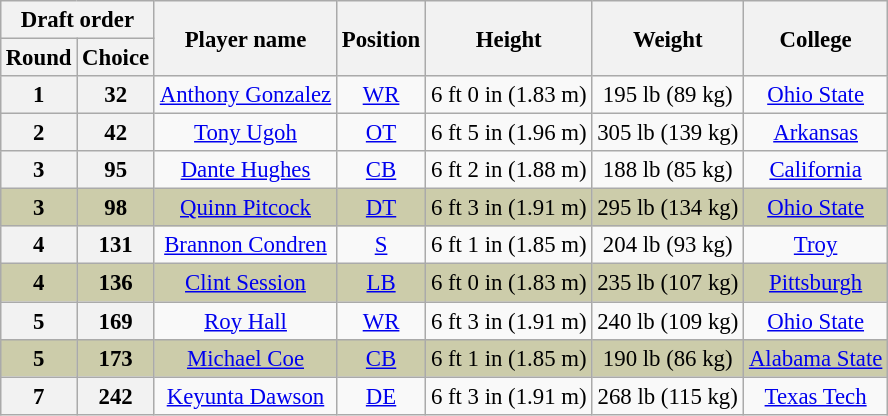<table class="wikitable"  style="margin:auto; font-size:95%;">
<tr>
<th colspan="2">Draft order</th>
<th rowspan="2">Player name</th>
<th rowspan="2">Position</th>
<th rowspan="2">Height</th>
<th rowspan="2">Weight</th>
<th rowspan="2">College</th>
</tr>
<tr>
<th>Round</th>
<th>Choice</th>
</tr>
<tr>
<th style="text-align:center;">1</th>
<th style="text-align:center;">32</th>
<td style="text-align:center;"><a href='#'>Anthony Gonzalez</a></td>
<td style="text-align:center;"><a href='#'>WR</a></td>
<td style="text-align:center;">6 ft 0 in (1.83 m)</td>
<td style="text-align:center;">195 lb (89 kg)</td>
<td style="text-align:center;"><a href='#'>Ohio State</a></td>
</tr>
<tr>
<th style="text-align:center;">2</th>
<th style="text-align:center;">42</th>
<td style="text-align:center;"><a href='#'>Tony Ugoh</a></td>
<td style="text-align:center;"><a href='#'>OT</a></td>
<td style="text-align:center;">6 ft 5 in (1.96 m)</td>
<td style="text-align:center;">305 lb (139 kg)</td>
<td style="text-align:center;"><a href='#'>Arkansas</a></td>
</tr>
<tr>
<th style="text-align:center;">3</th>
<th style="text-align:center;">95</th>
<td style="text-align:center;"><a href='#'>Dante Hughes</a></td>
<td style="text-align:center;"><a href='#'>CB</a></td>
<td style="text-align:center;">6 ft 2 in (1.88 m)</td>
<td style="text-align:center;">188 lb (85 kg)</td>
<td style="text-align:center;"><a href='#'>California</a></td>
</tr>
<tr>
<th style="text-align:center; background:#cca;">3</th>
<th style="text-align:center; background:#cca;">98</th>
<td style="text-align:center; background:#cca;"><a href='#'>Quinn Pitcock</a></td>
<td style="text-align:center; background:#cca;"><a href='#'>DT</a></td>
<td style="text-align:center; background:#cca;">6 ft 3 in (1.91 m)</td>
<td style="text-align:center; background:#cca;">295 lb (134 kg)</td>
<td style="text-align:center; background:#cca;"><a href='#'>Ohio State</a></td>
</tr>
<tr>
<th style="text-align:center;">4</th>
<th style="text-align:center;">131</th>
<td style="text-align:center;"><a href='#'>Brannon Condren</a></td>
<td style="text-align:center;"><a href='#'>S</a></td>
<td style="text-align:center;">6 ft 1 in (1.85 m)</td>
<td style="text-align:center;">204 lb (93 kg)</td>
<td style="text-align:center;"><a href='#'>Troy</a></td>
</tr>
<tr>
<th style="text-align:center; background:#cca;">4</th>
<th style="text-align:center; background:#cca;">136</th>
<td style="text-align:center; background:#cca;"><a href='#'>Clint Session</a></td>
<td style="text-align:center; background:#cca;"><a href='#'>LB</a></td>
<td style="text-align:center; background:#cca;">6 ft 0 in (1.83 m)</td>
<td style="text-align:center; background:#cca;">235 lb (107 kg)</td>
<td style="text-align:center; background:#cca;"><a href='#'>Pittsburgh</a></td>
</tr>
<tr>
<th style="text-align:center;">5</th>
<th style="text-align:center;">169</th>
<td style="text-align:center;"><a href='#'>Roy Hall</a></td>
<td style="text-align:center;"><a href='#'>WR</a></td>
<td style="text-align:center;">6 ft 3 in (1.91 m)</td>
<td style="text-align:center;">240 lb (109 kg)</td>
<td style="text-align:center;"><a href='#'>Ohio State</a></td>
</tr>
<tr>
<th style="text-align:center; background:#cca;">5</th>
<th style="text-align:center; background:#cca;">173</th>
<td style="text-align:center; background:#cca;"><a href='#'>Michael Coe</a></td>
<td style="text-align:center; background:#cca;"><a href='#'>CB</a></td>
<td style="text-align:center; background:#cca;">6 ft 1 in (1.85 m)</td>
<td style="text-align:center; background:#cca;">190 lb (86 kg)</td>
<td style="text-align:center; background:#cca;"><a href='#'>Alabama State</a></td>
</tr>
<tr>
<th style="text-align:center;">7</th>
<th style="text-align:center;">242</th>
<td style="text-align:center;"><a href='#'>Keyunta Dawson</a></td>
<td style="text-align:center;"><a href='#'>DE</a></td>
<td style="text-align:center;">6 ft 3 in (1.91 m)</td>
<td style="text-align:center;">268 lb (115 kg)</td>
<td style="text-align:center;"><a href='#'>Texas Tech</a></td>
</tr>
</table>
